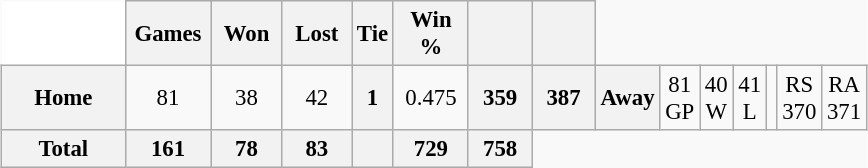<table class="wikitable" style="font-size:95%; text-align:center; width:38em; border:0;margin:0.5em auto;">
<tr>
<td width="28%" style="background:#fff;border:0;"></td>
<th width="12%">Games</th>
<th width="12%">Won</th>
<th width="12%">Lost</th>
<th>Tie</th>
<th width="12%">Win %</th>
<th width="12%"></th>
<th width="12%"></th>
</tr>
<tr>
<th>Home</th>
<td>81</td>
<td>38</td>
<td 42>42</td>
<th>1</th>
<td>0.475</td>
<th>359</th>
<th>387</th>
<th>Away</th>
<td>81 GP</td>
<td>40 W</td>
<td>41 L</td>
<td></td>
<td>RS 370</td>
<td>RA 371</td>
</tr>
<tr>
<th>Total</th>
<th>161</th>
<th>78</th>
<th>83</th>
<th></th>
<th>729</th>
<th>758</th>
</tr>
</table>
